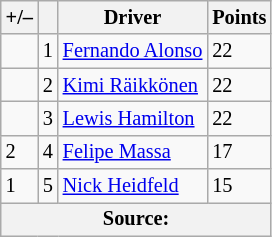<table class="wikitable" style="font-size: 85%;">
<tr>
<th>+/–</th>
<th></th>
<th>Driver</th>
<th>Points</th>
</tr>
<tr>
<td></td>
<td align="center">1</td>
<td> <a href='#'>Fernando Alonso</a></td>
<td>22</td>
</tr>
<tr>
<td></td>
<td align="center">2</td>
<td> <a href='#'>Kimi Räikkönen</a></td>
<td>22</td>
</tr>
<tr>
<td></td>
<td align="center">3</td>
<td> <a href='#'>Lewis Hamilton</a></td>
<td>22</td>
</tr>
<tr>
<td> 2</td>
<td align="center">4</td>
<td> <a href='#'>Felipe Massa</a></td>
<td>17</td>
</tr>
<tr>
<td> 1</td>
<td align="center">5</td>
<td> <a href='#'>Nick Heidfeld</a></td>
<td>15</td>
</tr>
<tr>
<th colspan=4>Source: </th>
</tr>
</table>
